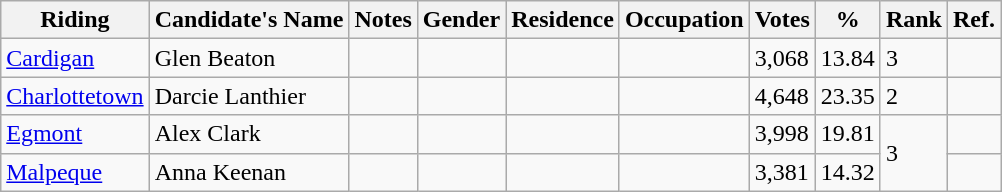<table class="wikitable sortable">
<tr>
<th>Riding</th>
<th>Candidate's Name</th>
<th>Notes</th>
<th>Gender</th>
<th>Residence</th>
<th>Occupation</th>
<th>Votes</th>
<th>%</th>
<th>Rank</th>
<th>Ref.</th>
</tr>
<tr>
<td><a href='#'>Cardigan</a></td>
<td>Glen Beaton</td>
<td></td>
<td></td>
<td></td>
<td></td>
<td>3,068</td>
<td>13.84</td>
<td>3</td>
<td></td>
</tr>
<tr>
<td><a href='#'>Charlottetown</a></td>
<td>Darcie Lanthier</td>
<td></td>
<td></td>
<td></td>
<td></td>
<td>4,648</td>
<td>23.35</td>
<td>2</td>
<td></td>
</tr>
<tr>
<td><a href='#'>Egmont</a></td>
<td>Alex Clark</td>
<td></td>
<td></td>
<td></td>
<td></td>
<td>3,998</td>
<td>19.81</td>
<td rowspan="2">3</td>
<td></td>
</tr>
<tr>
<td><a href='#'>Malpeque</a></td>
<td>Anna Keenan</td>
<td></td>
<td></td>
<td></td>
<td></td>
<td>3,381</td>
<td>14.32</td>
<td></td>
</tr>
</table>
